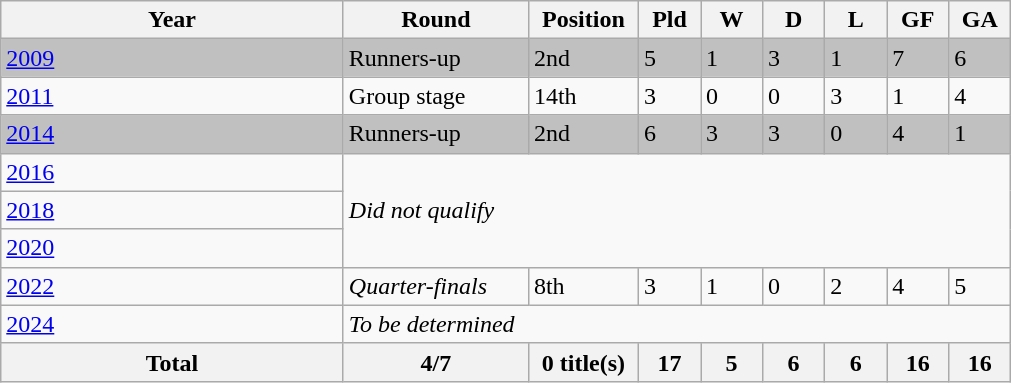<table class="wikitable">
<tr>
<th width="221">Year</th>
<th width="116">Round</th>
<th width="66">Position</th>
<th width="34">Pld</th>
<th width="34">W</th>
<th width="34">D</th>
<th width="34">L</th>
<th width="34">GF</th>
<th width="34">GA</th>
</tr>
<tr bgcolor="silver">
<td> <a href='#'>2009</a></td>
<td>Runners-up</td>
<td>2nd</td>
<td>5</td>
<td>1</td>
<td>3</td>
<td>1</td>
<td>7</td>
<td>6</td>
</tr>
<tr bgcolor="#f9f9f9">
<td> <a href='#'>2011</a></td>
<td>Group stage</td>
<td>14th</td>
<td>3</td>
<td>0</td>
<td>0</td>
<td>3</td>
<td>1</td>
<td>4</td>
</tr>
<tr bgcolor="silver">
<td> <a href='#'>2014</a></td>
<td>Runners-up</td>
<td>2nd</td>
<td>6</td>
<td>3</td>
<td>3</td>
<td>0</td>
<td>4</td>
<td>1</td>
</tr>
<tr bgcolor="#f9f9f9">
<td> <a href='#'>2016</a></td>
<td colspan="8" rowspan="3"><em>Did not qualify</em></td>
</tr>
<tr bgcolor="#f9f9f9">
<td> <a href='#'>2018</a></td>
</tr>
<tr>
<td> <a href='#'>2020</a></td>
</tr>
<tr>
<td> <a href='#'>2022</a></td>
<td><em>Quarter-finals</em></td>
<td>8th</td>
<td>3</td>
<td>1</td>
<td>0</td>
<td>2</td>
<td>4</td>
<td>5</td>
</tr>
<tr>
<td> <a href='#'>2024</a></td>
<td colspan="8"><em>To be determined</em></td>
</tr>
<tr class="sortbottom" bgcolor="#f9f9f9">
<th>Total</th>
<th>4/7</th>
<th>0 title(s)</th>
<th>17</th>
<th>5</th>
<th>6</th>
<th>6</th>
<th>16</th>
<th>16</th>
</tr>
</table>
